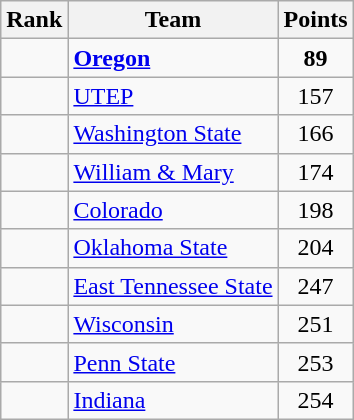<table class="wikitable sortable" style="text-align:center">
<tr>
<th>Rank</th>
<th>Team</th>
<th>Points</th>
</tr>
<tr>
<td></td>
<td align=left><strong><a href='#'>Oregon</a></strong></td>
<td><strong>89</strong></td>
</tr>
<tr>
<td></td>
<td align=left><a href='#'>UTEP</a></td>
<td>157</td>
</tr>
<tr>
<td></td>
<td align=left><a href='#'>Washington State</a></td>
<td>166</td>
</tr>
<tr>
<td></td>
<td align=left><a href='#'>William & Mary</a></td>
<td>174</td>
</tr>
<tr>
<td></td>
<td align=left><a href='#'>Colorado</a></td>
<td>198</td>
</tr>
<tr>
<td></td>
<td align=left><a href='#'>Oklahoma State</a></td>
<td>204</td>
</tr>
<tr>
<td></td>
<td align=left><a href='#'>East Tennessee State</a></td>
<td>247</td>
</tr>
<tr>
<td></td>
<td align=left><a href='#'>Wisconsin</a></td>
<td>251</td>
</tr>
<tr>
<td></td>
<td align=left><a href='#'>Penn State</a></td>
<td>253</td>
</tr>
<tr>
<td></td>
<td align=left><a href='#'>Indiana</a></td>
<td>254</td>
</tr>
</table>
